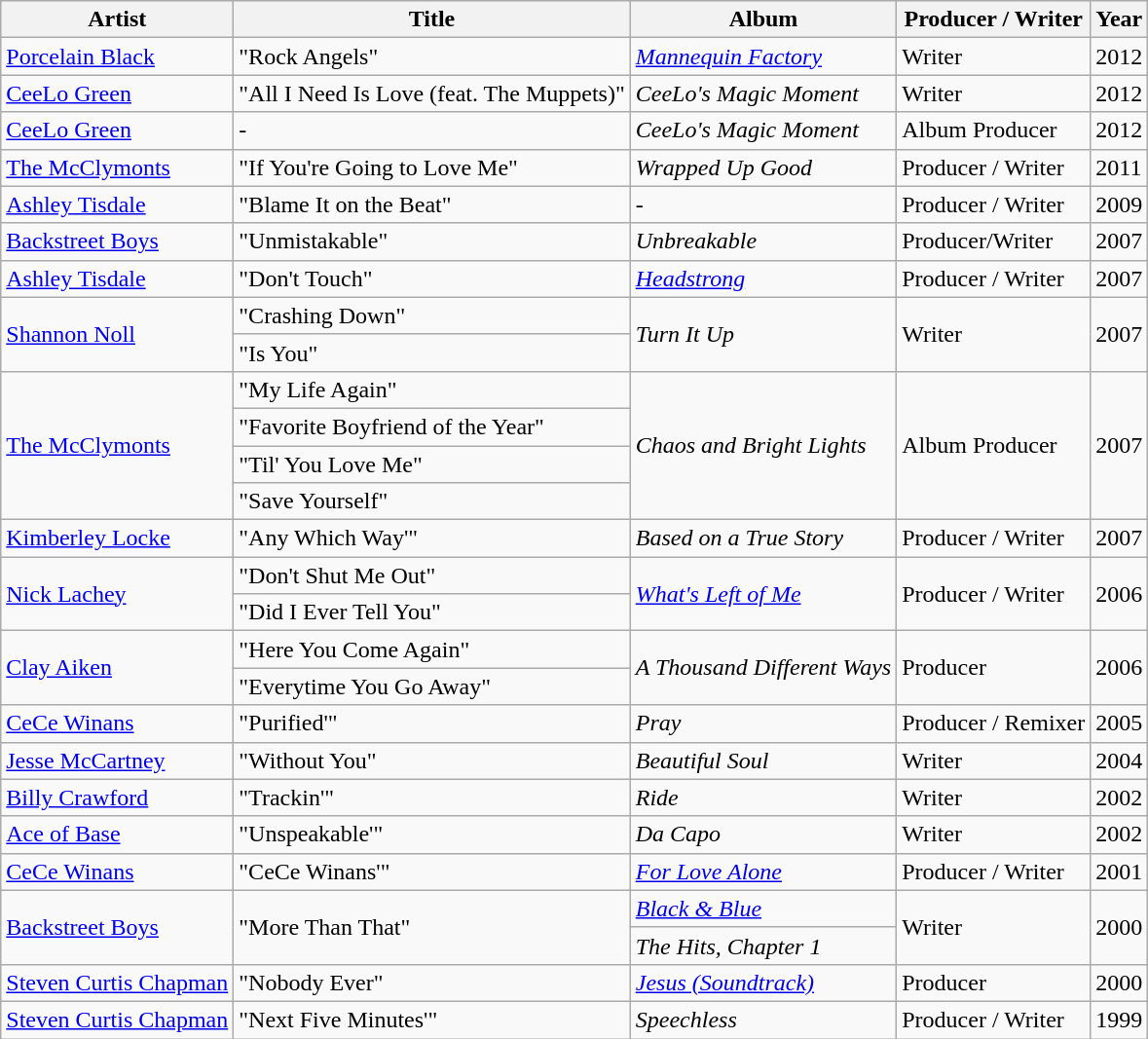<table class="wikitable">
<tr>
<th>Artist</th>
<th>Title</th>
<th>Album</th>
<th>Producer / Writer</th>
<th>Year</th>
</tr>
<tr>
<td><a href='#'>Porcelain Black</a></td>
<td>"Rock Angels"</td>
<td><em><a href='#'>Mannequin Factory</a></em></td>
<td>Writer</td>
<td>2012</td>
</tr>
<tr>
<td><a href='#'>CeeLo Green</a></td>
<td>"All I Need Is Love (feat. The Muppets)"</td>
<td><em>CeeLo's Magic Moment</em></td>
<td>Writer</td>
<td>2012</td>
</tr>
<tr>
<td><a href='#'>CeeLo Green</a></td>
<td>-</td>
<td><em>CeeLo's Magic Moment</em></td>
<td>Album Producer</td>
<td>2012</td>
</tr>
<tr>
<td><a href='#'>The McClymonts</a></td>
<td>"If You're Going to Love Me"</td>
<td><em>Wrapped Up Good</em></td>
<td>Producer / Writer</td>
<td>2011</td>
</tr>
<tr>
<td><a href='#'>Ashley Tisdale</a></td>
<td>"Blame It on the Beat"</td>
<td>-</td>
<td>Producer / Writer</td>
<td>2009</td>
</tr>
<tr>
<td><a href='#'>Backstreet Boys</a></td>
<td>"Unmistakable"</td>
<td><em>Unbreakable</em></td>
<td>Producer/Writer</td>
<td>2007</td>
</tr>
<tr>
<td><a href='#'>Ashley Tisdale</a></td>
<td>"Don't Touch"</td>
<td><em><a href='#'>Headstrong</a></em></td>
<td>Producer / Writer</td>
<td>2007</td>
</tr>
<tr>
<td rowspan=2><a href='#'>Shannon Noll</a></td>
<td>"Crashing Down"</td>
<td rowspan=2><em>Turn It Up</em></td>
<td rowspan=2>Writer</td>
<td rowspan=2>2007</td>
</tr>
<tr>
<td>"Is You"</td>
</tr>
<tr>
<td rowspan=4><a href='#'>The McClymonts</a></td>
<td>"My Life Again"</td>
<td rowspan=4><em>Chaos and Bright Lights</em></td>
<td rowspan=4>Album Producer</td>
<td rowspan=4>2007</td>
</tr>
<tr>
<td>"Favorite Boyfriend of the Year"</td>
</tr>
<tr>
<td>"Til' You Love Me"</td>
</tr>
<tr>
<td>"Save Yourself"</td>
</tr>
<tr>
<td><a href='#'>Kimberley Locke</a></td>
<td>"Any Which Way'"</td>
<td><em>Based on a True Story</em></td>
<td>Producer / Writer</td>
<td>2007</td>
</tr>
<tr>
<td rowspan=2><a href='#'>Nick Lachey</a></td>
<td>"Don't Shut Me Out"</td>
<td rowspan=2><em><a href='#'>What's Left of Me</a></em></td>
<td rowspan=2>Producer / Writer</td>
<td rowspan=2>2006</td>
</tr>
<tr>
<td>"Did I Ever Tell You"</td>
</tr>
<tr>
<td rowspan=2><a href='#'>Clay Aiken</a></td>
<td>"Here You Come Again"</td>
<td rowspan=2><em>A Thousand Different Ways</em></td>
<td rowspan=2>Producer</td>
<td rowspan=2>2006</td>
</tr>
<tr>
<td>"Everytime You Go Away"</td>
</tr>
<tr>
<td><a href='#'>CeCe Winans</a></td>
<td>"Purified'"</td>
<td><em>Pray</em></td>
<td>Producer / Remixer</td>
<td>2005</td>
</tr>
<tr>
<td><a href='#'>Jesse McCartney</a></td>
<td>"Without You"</td>
<td><em>Beautiful Soul</em></td>
<td>Writer</td>
<td>2004</td>
</tr>
<tr>
<td><a href='#'>Billy Crawford</a></td>
<td>"Trackin'"</td>
<td><em>Ride</em></td>
<td>Writer</td>
<td>2002</td>
</tr>
<tr>
<td><a href='#'>Ace of Base</a></td>
<td>"Unspeakable'"</td>
<td><em>Da Capo</em></td>
<td>Writer</td>
<td>2002</td>
</tr>
<tr>
<td><a href='#'>CeCe Winans</a></td>
<td>"CeCe Winans'"</td>
<td><em><a href='#'>For Love Alone</a></em></td>
<td>Producer / Writer</td>
<td>2001</td>
</tr>
<tr>
<td rowspan=2><a href='#'>Backstreet Boys</a></td>
<td rowspan=2>"More Than That"</td>
<td><em><a href='#'>Black & Blue</a></em></td>
<td rowspan=2>Writer</td>
<td rowspan=2>2000</td>
</tr>
<tr>
<td><em>The Hits, Chapter 1</em></td>
</tr>
<tr>
<td><a href='#'>Steven Curtis Chapman</a></td>
<td>"Nobody Ever"</td>
<td><em><a href='#'>Jesus (Soundtrack)</a></em></td>
<td>Producer</td>
<td>2000</td>
</tr>
<tr>
<td><a href='#'>Steven Curtis Chapman</a></td>
<td>"Next Five Minutes'"</td>
<td><em>Speechless</em></td>
<td>Producer / Writer</td>
<td>1999</td>
</tr>
</table>
